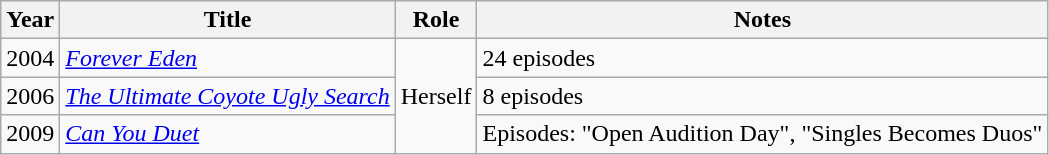<table class="wikitable">
<tr>
<th>Year</th>
<th>Title</th>
<th>Role</th>
<th>Notes</th>
</tr>
<tr>
<td>2004</td>
<td><em><a href='#'>Forever Eden</a></em></td>
<td rowspan="3">Herself</td>
<td>24 episodes</td>
</tr>
<tr>
<td>2006</td>
<td><em><a href='#'>The Ultimate Coyote Ugly Search</a></em></td>
<td>8 episodes</td>
</tr>
<tr>
<td>2009</td>
<td><em><a href='#'>Can You Duet</a></em></td>
<td>Episodes: "Open Audition Day", "Singles Becomes Duos"</td>
</tr>
</table>
